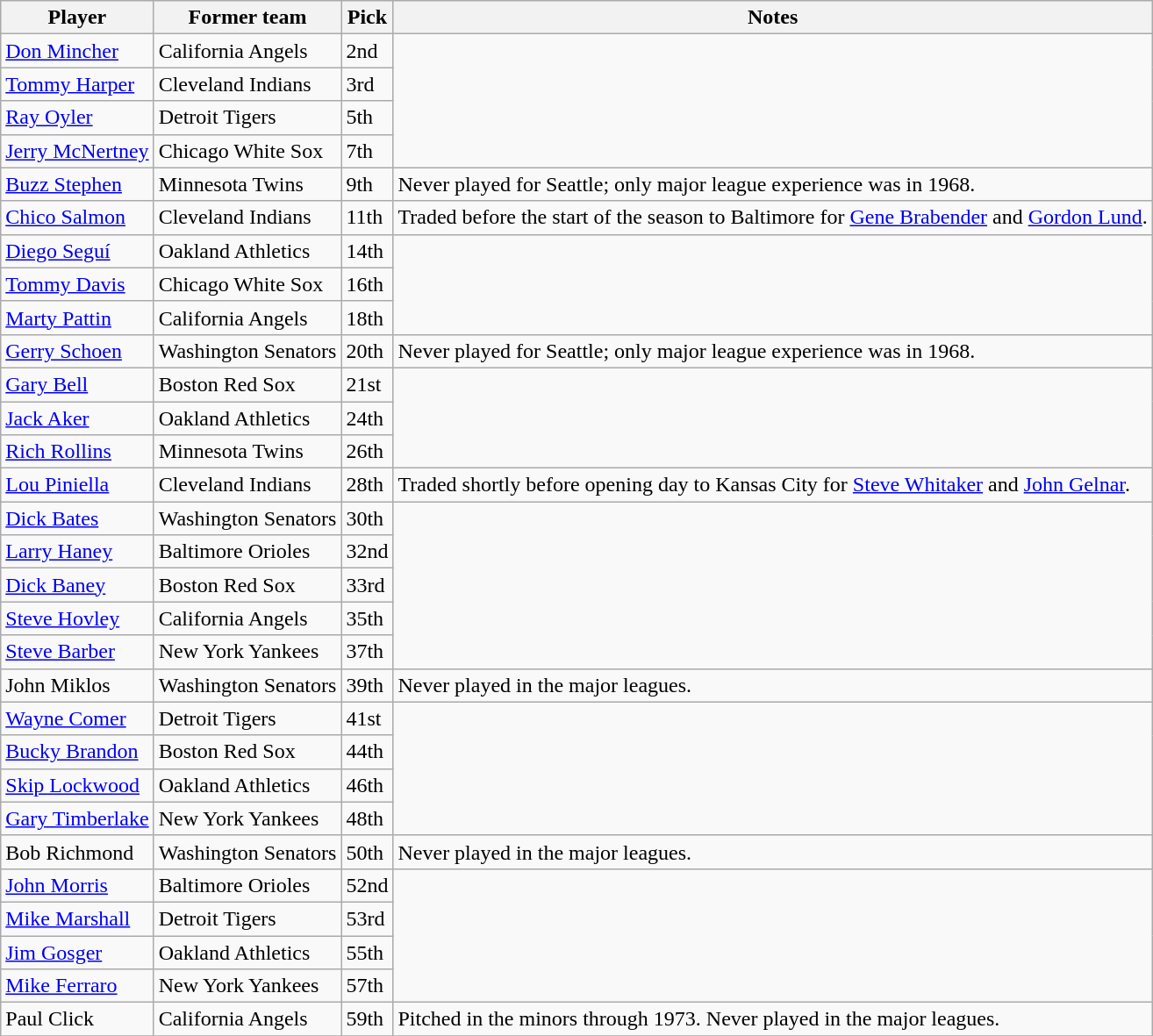<table class="wikitable">
<tr>
<th>Player</th>
<th>Former team</th>
<th>Pick</th>
<th>Notes</th>
</tr>
<tr>
<td><a href='#'>Don Mincher</a></td>
<td>California Angels</td>
<td>2nd</td>
</tr>
<tr>
<td><a href='#'>Tommy Harper</a></td>
<td>Cleveland Indians</td>
<td>3rd</td>
</tr>
<tr>
<td><a href='#'>Ray Oyler</a></td>
<td>Detroit Tigers</td>
<td>5th</td>
</tr>
<tr>
<td><a href='#'>Jerry McNertney</a></td>
<td>Chicago White Sox</td>
<td>7th</td>
</tr>
<tr>
<td><a href='#'>Buzz Stephen</a></td>
<td>Minnesota Twins</td>
<td>9th</td>
<td>Never played for Seattle; only major league experience was in 1968.</td>
</tr>
<tr>
<td><a href='#'>Chico Salmon</a></td>
<td>Cleveland Indians</td>
<td>11th</td>
<td>Traded before the start of the season to Baltimore for <a href='#'>Gene Brabender</a> and <a href='#'>Gordon Lund</a>.</td>
</tr>
<tr>
<td><a href='#'>Diego Seguí</a></td>
<td>Oakland Athletics</td>
<td>14th</td>
</tr>
<tr>
<td><a href='#'>Tommy Davis</a></td>
<td>Chicago White Sox</td>
<td>16th</td>
</tr>
<tr>
<td><a href='#'>Marty Pattin</a></td>
<td>California Angels</td>
<td>18th</td>
</tr>
<tr>
<td><a href='#'>Gerry Schoen</a></td>
<td>Washington Senators</td>
<td>20th</td>
<td>Never played for Seattle; only major league experience was in 1968.</td>
</tr>
<tr>
<td><a href='#'>Gary Bell</a></td>
<td>Boston Red Sox</td>
<td>21st</td>
</tr>
<tr>
<td><a href='#'>Jack Aker</a></td>
<td>Oakland Athletics</td>
<td>24th</td>
</tr>
<tr>
<td><a href='#'>Rich Rollins</a></td>
<td>Minnesota Twins</td>
<td>26th</td>
</tr>
<tr>
<td><a href='#'>Lou Piniella</a></td>
<td>Cleveland Indians</td>
<td>28th</td>
<td>Traded shortly before opening day to Kansas City for <a href='#'>Steve Whitaker</a> and <a href='#'>John Gelnar</a>.</td>
</tr>
<tr>
<td><a href='#'>Dick Bates</a></td>
<td>Washington Senators</td>
<td>30th</td>
</tr>
<tr>
<td><a href='#'>Larry Haney</a></td>
<td>Baltimore Orioles</td>
<td>32nd</td>
</tr>
<tr>
<td><a href='#'>Dick Baney</a></td>
<td>Boston Red Sox</td>
<td>33rd</td>
</tr>
<tr>
<td><a href='#'>Steve Hovley</a></td>
<td>California Angels</td>
<td>35th</td>
</tr>
<tr>
<td><a href='#'>Steve Barber</a></td>
<td>New York Yankees</td>
<td>37th</td>
</tr>
<tr>
<td>John Miklos</td>
<td>Washington Senators</td>
<td>39th</td>
<td>Never played in the major leagues.</td>
</tr>
<tr>
<td><a href='#'>Wayne Comer</a></td>
<td>Detroit Tigers</td>
<td>41st</td>
</tr>
<tr>
<td><a href='#'>Bucky Brandon</a></td>
<td>Boston Red Sox</td>
<td>44th</td>
</tr>
<tr>
<td><a href='#'>Skip Lockwood</a></td>
<td>Oakland Athletics</td>
<td>46th</td>
</tr>
<tr>
<td><a href='#'>Gary Timberlake</a></td>
<td>New York Yankees</td>
<td>48th</td>
</tr>
<tr>
<td>Bob Richmond</td>
<td>Washington Senators</td>
<td>50th</td>
<td>Never played in the major leagues.</td>
</tr>
<tr>
<td><a href='#'>John Morris</a></td>
<td>Baltimore Orioles</td>
<td>52nd</td>
</tr>
<tr>
<td><a href='#'>Mike Marshall</a></td>
<td>Detroit Tigers</td>
<td>53rd</td>
</tr>
<tr>
<td><a href='#'>Jim Gosger</a></td>
<td>Oakland Athletics</td>
<td>55th</td>
</tr>
<tr>
<td><a href='#'>Mike Ferraro</a></td>
<td>New York Yankees</td>
<td>57th</td>
</tr>
<tr>
<td>Paul Click</td>
<td>California Angels</td>
<td>59th</td>
<td>Pitched in the minors through 1973.  Never played in the major leagues.</td>
</tr>
<tr>
</tr>
</table>
